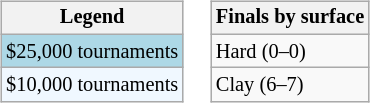<table>
<tr valign=top>
<td><br><table class=wikitable style="font-size:85%">
<tr>
<th>Legend</th>
</tr>
<tr style="background:lightblue;">
<td>$25,000 tournaments</td>
</tr>
<tr style="background:#f0f8ff;">
<td>$10,000 tournaments</td>
</tr>
</table>
</td>
<td><br><table class=wikitable style="font-size:85%">
<tr>
<th>Finals by surface</th>
</tr>
<tr>
<td>Hard (0–0)</td>
</tr>
<tr>
<td>Clay (6–7)</td>
</tr>
</table>
</td>
</tr>
</table>
